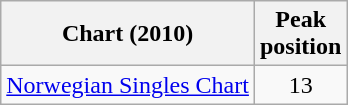<table class="wikitable">
<tr>
<th>Chart (2010)</th>
<th>Peak<br>position</th>
</tr>
<tr>
<td><a href='#'>Norwegian Singles Chart</a></td>
<td align="center">13</td>
</tr>
</table>
